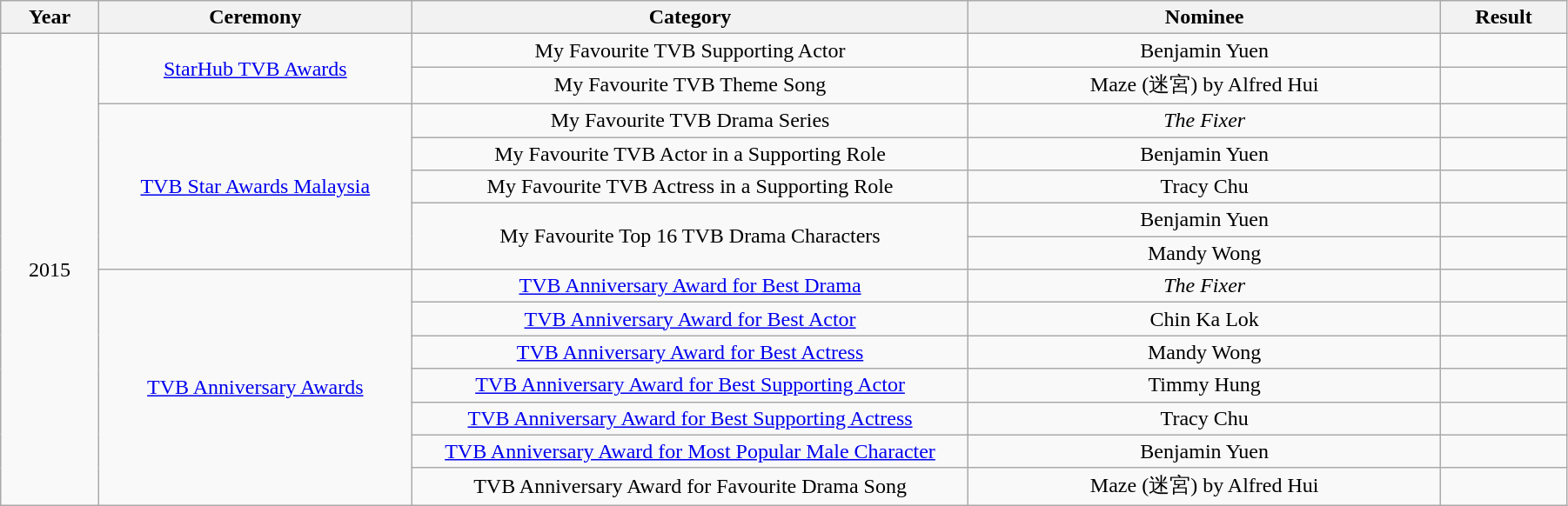<table class="wikitable" style="width:95%; text-align:center;">
<tr>
<th style="width:45px;">Year</th>
<th style="width:160px;">Ceremony</th>
<th style="width:290px;">Category</th>
<th style="width:245px;">Nominee</th>
<th style="width:60px;">Result</th>
</tr>
<tr>
<td rowspan=14>2015</td>
<td rowspan=2><a href='#'>StarHub TVB Awards</a></td>
<td>My Favourite TVB Supporting Actor</td>
<td>Benjamin Yuen</td>
<td></td>
</tr>
<tr>
<td>My Favourite TVB Theme Song</td>
<td>Maze (迷宮) by Alfred Hui</td>
<td></td>
</tr>
<tr>
<td rowspan=5><a href='#'>TVB Star Awards Malaysia</a></td>
<td>My Favourite TVB Drama Series</td>
<td><em>The Fixer</em></td>
<td></td>
</tr>
<tr>
<td>My Favourite TVB Actor in a Supporting Role</td>
<td>Benjamin Yuen</td>
<td></td>
</tr>
<tr>
<td>My Favourite TVB Actress in a Supporting Role</td>
<td>Tracy Chu</td>
<td></td>
</tr>
<tr>
<td rowspan="2">My Favourite Top 16 TVB Drama Characters</td>
<td>Benjamin Yuen</td>
<td></td>
</tr>
<tr>
<td>Mandy Wong</td>
<td></td>
</tr>
<tr>
<td rowspan=7><a href='#'>TVB Anniversary Awards</a></td>
<td><a href='#'>TVB Anniversary Award for Best Drama</a></td>
<td><em>The Fixer</em></td>
<td></td>
</tr>
<tr>
<td><a href='#'>TVB Anniversary Award for Best Actor</a></td>
<td>Chin Ka Lok</td>
<td></td>
</tr>
<tr>
<td><a href='#'>TVB Anniversary Award for Best Actress</a></td>
<td>Mandy Wong</td>
<td></td>
</tr>
<tr>
<td><a href='#'>TVB Anniversary Award for Best Supporting Actor</a></td>
<td>Timmy Hung</td>
<td></td>
</tr>
<tr>
<td><a href='#'>TVB Anniversary Award for Best Supporting Actress</a></td>
<td>Tracy Chu</td>
<td></td>
</tr>
<tr>
<td><a href='#'>TVB Anniversary Award for Most Popular Male Character</a></td>
<td>Benjamin Yuen</td>
<td></td>
</tr>
<tr>
<td>TVB Anniversary Award for Favourite Drama Song</td>
<td>Maze (迷宮) by Alfred Hui</td>
<td></td>
</tr>
</table>
